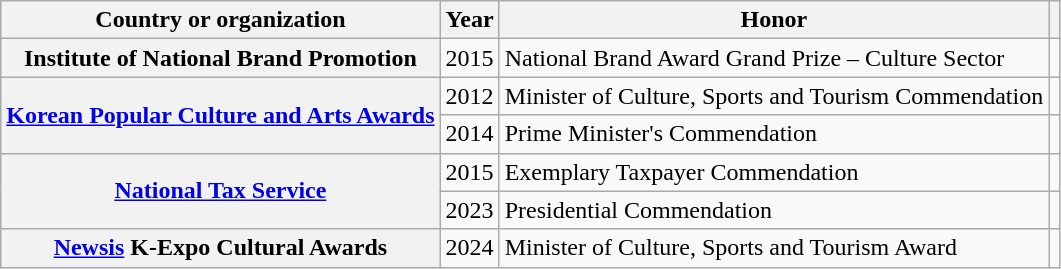<table class="wikitable plainrowheaders sortable">
<tr>
<th scope="col">Country or organization</th>
<th scope="col">Year</th>
<th scope="col">Honor</th>
<th scope="col" class="unsortable"></th>
</tr>
<tr>
<th scope="row">Institute of National Brand Promotion</th>
<td style="text-align:center">2015</td>
<td>National Brand Award Grand Prize – Culture Sector</td>
<td style="text-align:center"></td>
</tr>
<tr>
<th scope="row" rowspan="2"><a href='#'>Korean Popular Culture and Arts Awards</a></th>
<td style="text-align:center">2012</td>
<td>Minister of Culture, Sports and Tourism Commendation</td>
<td style="text-align:center"></td>
</tr>
<tr>
<td style="text-align:center">2014</td>
<td>Prime Minister's Commendation</td>
<td style="text-align:center"></td>
</tr>
<tr>
<th scope="row" rowspan="2"><a href='#'>National Tax Service</a></th>
<td style="text-align:center">2015</td>
<td>Exemplary Taxpayer Commendation</td>
<td style="text-align:center"></td>
</tr>
<tr>
<td style="text-align:center">2023</td>
<td>Presidential Commendation</td>
<td style="text-align:center"></td>
</tr>
<tr>
<th scope="row"><a href='#'>Newsis</a> K-Expo Cultural Awards</th>
<td style="text-align:center">2024</td>
<td>Minister of Culture, Sports and Tourism Award</td>
<td style="text-align:center"></td>
</tr>
</table>
